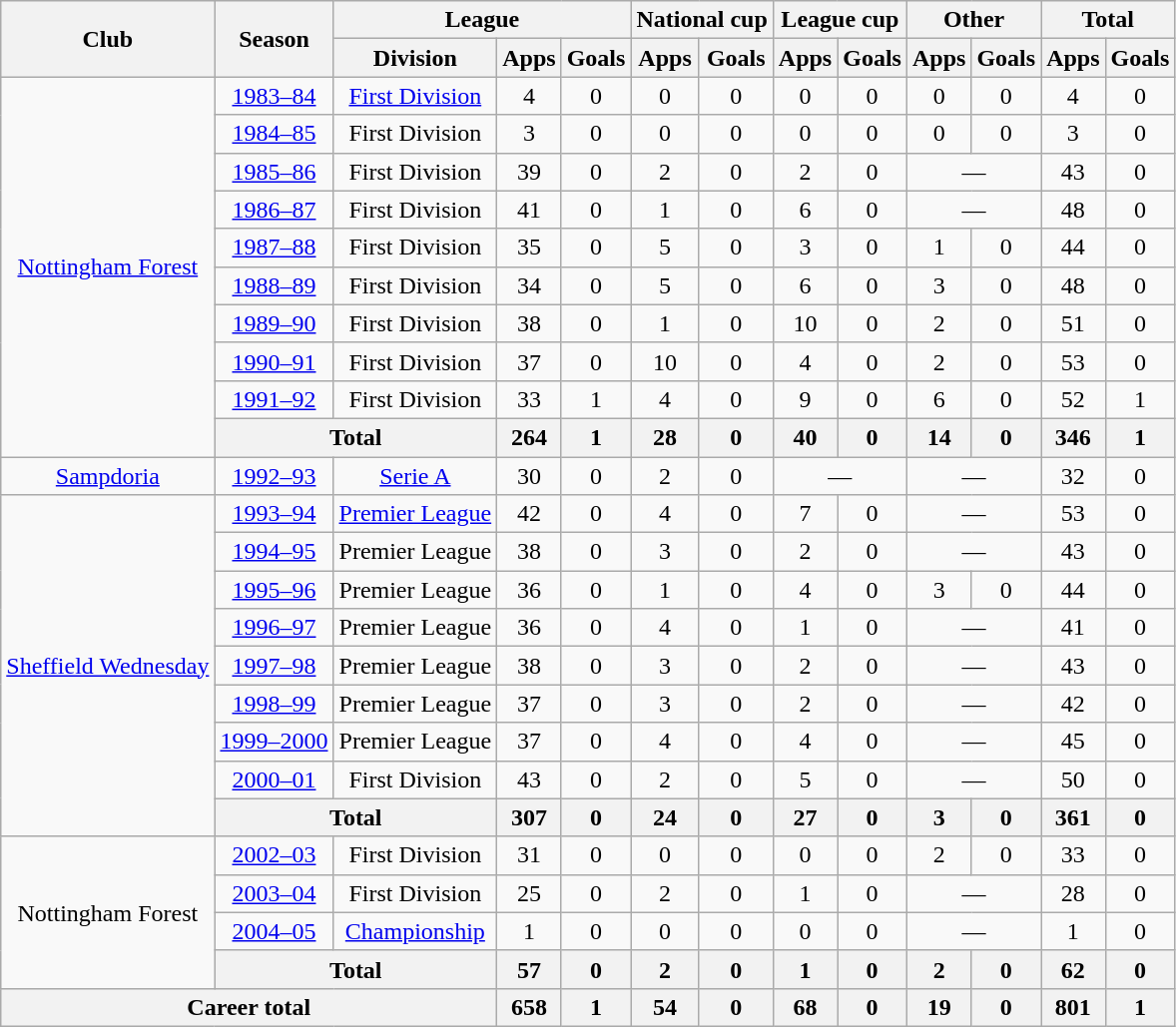<table class="wikitable" style="text-align:center;">
<tr>
<th rowspan="2">Club</th>
<th rowspan="2">Season</th>
<th colspan="3">League</th>
<th colspan="2">National cup</th>
<th colspan="2">League cup</th>
<th colspan="2">Other</th>
<th colspan="2">Total</th>
</tr>
<tr>
<th>Division</th>
<th>Apps</th>
<th>Goals</th>
<th>Apps</th>
<th>Goals</th>
<th>Apps</th>
<th>Goals</th>
<th>Apps</th>
<th>Goals</th>
<th>Apps</th>
<th>Goals</th>
</tr>
<tr>
<td rowspan="10"><a href='#'>Nottingham Forest</a></td>
<td><a href='#'>1983–84</a></td>
<td><a href='#'>First Division</a></td>
<td>4</td>
<td>0</td>
<td>0</td>
<td>0</td>
<td>0</td>
<td>0</td>
<td>0</td>
<td>0</td>
<td>4</td>
<td>0</td>
</tr>
<tr>
<td><a href='#'>1984–85</a></td>
<td>First Division</td>
<td>3</td>
<td>0</td>
<td>0</td>
<td>0</td>
<td>0</td>
<td>0</td>
<td>0</td>
<td>0</td>
<td>3</td>
<td>0</td>
</tr>
<tr>
<td><a href='#'>1985–86</a></td>
<td>First Division</td>
<td>39</td>
<td>0</td>
<td>2</td>
<td>0</td>
<td>2</td>
<td>0</td>
<td colspan="2">—</td>
<td>43</td>
<td>0</td>
</tr>
<tr>
<td><a href='#'>1986–87</a></td>
<td>First Division</td>
<td>41</td>
<td>0</td>
<td>1</td>
<td>0</td>
<td>6</td>
<td>0</td>
<td colspan="2">—</td>
<td>48</td>
<td>0</td>
</tr>
<tr>
<td><a href='#'>1987–88</a></td>
<td>First Division</td>
<td>35</td>
<td>0</td>
<td>5</td>
<td>0</td>
<td>3</td>
<td>0</td>
<td>1</td>
<td>0</td>
<td>44</td>
<td>0</td>
</tr>
<tr>
<td><a href='#'>1988–89</a></td>
<td>First Division</td>
<td>34</td>
<td>0</td>
<td>5</td>
<td>0</td>
<td>6</td>
<td>0</td>
<td>3</td>
<td>0</td>
<td>48</td>
<td>0</td>
</tr>
<tr>
<td><a href='#'>1989–90</a></td>
<td>First Division</td>
<td>38</td>
<td>0</td>
<td>1</td>
<td>0</td>
<td>10</td>
<td>0</td>
<td>2</td>
<td>0</td>
<td>51</td>
<td>0</td>
</tr>
<tr>
<td><a href='#'>1990–91</a></td>
<td>First Division</td>
<td>37</td>
<td>0</td>
<td>10</td>
<td>0</td>
<td>4</td>
<td>0</td>
<td>2</td>
<td>0</td>
<td>53</td>
<td>0</td>
</tr>
<tr>
<td><a href='#'>1991–92</a></td>
<td>First Division</td>
<td>33</td>
<td>1</td>
<td>4</td>
<td>0</td>
<td>9</td>
<td>0</td>
<td>6</td>
<td>0</td>
<td>52</td>
<td>1</td>
</tr>
<tr>
<th colspan="2">Total</th>
<th>264</th>
<th>1</th>
<th>28</th>
<th>0</th>
<th>40</th>
<th>0</th>
<th>14</th>
<th>0</th>
<th>346</th>
<th>1</th>
</tr>
<tr>
<td><a href='#'>Sampdoria</a></td>
<td><a href='#'>1992–93</a></td>
<td><a href='#'>Serie A</a></td>
<td>30</td>
<td>0</td>
<td>2</td>
<td>0</td>
<td colspan="2">—</td>
<td colspan="2">—</td>
<td>32</td>
<td>0</td>
</tr>
<tr>
<td rowspan="9"><a href='#'>Sheffield Wednesday</a></td>
<td><a href='#'>1993–94</a></td>
<td><a href='#'>Premier League</a></td>
<td>42</td>
<td>0</td>
<td>4</td>
<td>0</td>
<td>7</td>
<td>0</td>
<td colspan="2">—</td>
<td>53</td>
<td>0</td>
</tr>
<tr>
<td><a href='#'>1994–95</a></td>
<td>Premier League</td>
<td>38</td>
<td>0</td>
<td>3</td>
<td>0</td>
<td>2</td>
<td>0</td>
<td colspan="2">—</td>
<td>43</td>
<td>0</td>
</tr>
<tr>
<td><a href='#'>1995–96</a></td>
<td>Premier League</td>
<td>36</td>
<td>0</td>
<td>1</td>
<td>0</td>
<td>4</td>
<td>0</td>
<td>3</td>
<td>0</td>
<td>44</td>
<td>0</td>
</tr>
<tr>
<td><a href='#'>1996–97</a></td>
<td>Premier League</td>
<td>36</td>
<td>0</td>
<td>4</td>
<td>0</td>
<td>1</td>
<td>0</td>
<td colspan="2">—</td>
<td>41</td>
<td>0</td>
</tr>
<tr>
<td><a href='#'>1997–98</a></td>
<td>Premier League</td>
<td>38</td>
<td>0</td>
<td>3</td>
<td>0</td>
<td>2</td>
<td>0</td>
<td colspan="2">—</td>
<td>43</td>
<td>0</td>
</tr>
<tr>
<td><a href='#'>1998–99</a></td>
<td>Premier League</td>
<td>37</td>
<td>0</td>
<td>3</td>
<td>0</td>
<td>2</td>
<td>0</td>
<td colspan="2">—</td>
<td>42</td>
<td>0</td>
</tr>
<tr>
<td><a href='#'>1999–2000</a></td>
<td>Premier League</td>
<td>37</td>
<td>0</td>
<td>4</td>
<td>0</td>
<td>4</td>
<td>0</td>
<td colspan="2">—</td>
<td>45</td>
<td>0</td>
</tr>
<tr>
<td><a href='#'>2000–01</a></td>
<td>First Division</td>
<td>43</td>
<td>0</td>
<td>2</td>
<td>0</td>
<td>5</td>
<td>0</td>
<td colspan="2">—</td>
<td>50</td>
<td>0</td>
</tr>
<tr>
<th colspan="2">Total</th>
<th>307</th>
<th>0</th>
<th>24</th>
<th>0</th>
<th>27</th>
<th>0</th>
<th>3</th>
<th>0</th>
<th>361</th>
<th>0</th>
</tr>
<tr>
<td rowspan="4">Nottingham Forest</td>
<td><a href='#'>2002–03</a></td>
<td>First Division</td>
<td>31</td>
<td>0</td>
<td>0</td>
<td>0</td>
<td>0</td>
<td>0</td>
<td>2</td>
<td>0</td>
<td>33</td>
<td>0</td>
</tr>
<tr>
<td><a href='#'>2003–04</a></td>
<td>First Division</td>
<td>25</td>
<td>0</td>
<td>2</td>
<td>0</td>
<td>1</td>
<td>0</td>
<td colspan="2">—</td>
<td>28</td>
<td>0</td>
</tr>
<tr>
<td><a href='#'>2004–05</a></td>
<td><a href='#'>Championship</a></td>
<td>1</td>
<td>0</td>
<td>0</td>
<td>0</td>
<td>0</td>
<td>0</td>
<td colspan="2">—</td>
<td>1</td>
<td>0</td>
</tr>
<tr>
<th colspan="2">Total</th>
<th>57</th>
<th>0</th>
<th>2</th>
<th>0</th>
<th>1</th>
<th>0</th>
<th>2</th>
<th>0</th>
<th>62</th>
<th>0</th>
</tr>
<tr>
<th colspan="3">Career total</th>
<th>658</th>
<th>1</th>
<th>54</th>
<th>0</th>
<th>68</th>
<th>0</th>
<th>19</th>
<th>0</th>
<th>801</th>
<th>1</th>
</tr>
</table>
